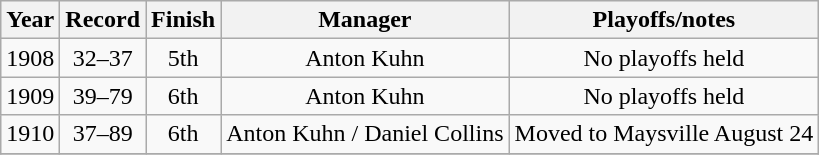<table class="wikitable">
<tr style="background: #F2F2F2;">
<th>Year</th>
<th>Record</th>
<th>Finish</th>
<th>Manager</th>
<th>Playoffs/notes</th>
</tr>
<tr align=center>
<td>1908</td>
<td>32–37</td>
<td>5th</td>
<td>Anton Kuhn</td>
<td>No playoffs held</td>
</tr>
<tr align=center>
<td>1909</td>
<td>39–79</td>
<td>6th</td>
<td>Anton Kuhn</td>
<td>No playoffs held</td>
</tr>
<tr align=center>
<td>1910</td>
<td>37–89</td>
<td>6th</td>
<td>Anton Kuhn / Daniel Collins</td>
<td>Moved to Maysville August 24</td>
</tr>
<tr align=center>
</tr>
</table>
